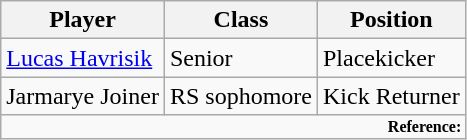<table class="wikitable">
<tr>
<th>Player</th>
<th>Class</th>
<th>Position</th>
</tr>
<tr>
<td><a href='#'>Lucas Havrisik</a></td>
<td>Senior</td>
<td>Placekicker</td>
</tr>
<tr>
<td>Jarmarye Joiner</td>
<td>RS sophomore</td>
<td>Kick Returner</td>
</tr>
<tr>
<td colspan="3"  style="font-size:8pt; text-align:right;"><strong>Reference:</strong></td>
</tr>
</table>
